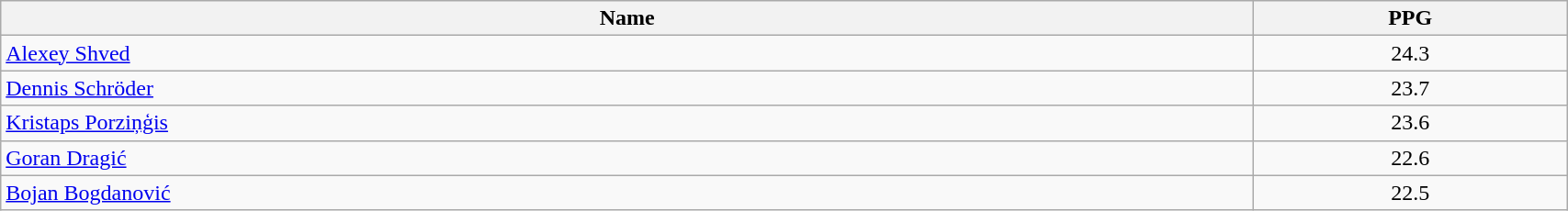<table class=wikitable width="90%">
<tr>
<th width="80%">Name</th>
<th width="20%">PPG</th>
</tr>
<tr>
<td> <a href='#'>Alexey Shved</a></td>
<td align=center>24.3</td>
</tr>
<tr>
<td> <a href='#'>Dennis Schröder</a></td>
<td align=center>23.7</td>
</tr>
<tr>
<td> <a href='#'>Kristaps Porziņģis</a></td>
<td align=center>23.6</td>
</tr>
<tr>
<td> <a href='#'>Goran Dragić</a></td>
<td align=center>22.6</td>
</tr>
<tr>
<td> <a href='#'>Bojan Bogdanović</a></td>
<td align=center>22.5</td>
</tr>
</table>
